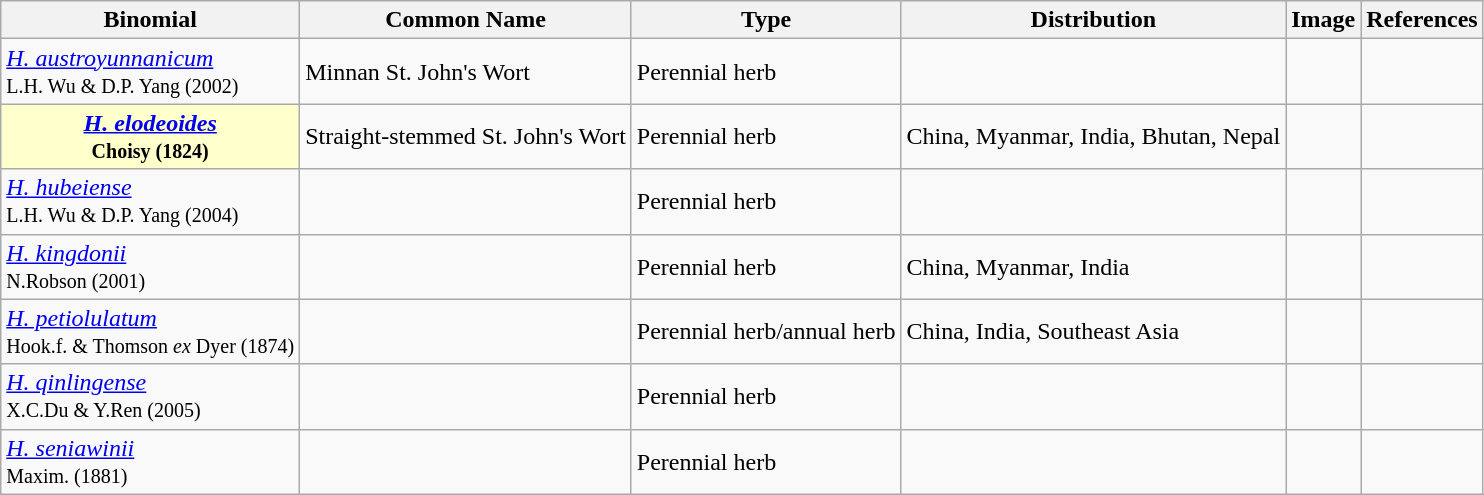<table class="wikitable mw-collapsible ">
<tr>
<th>Binomial</th>
<th>Common Name</th>
<th>Type</th>
<th>Distribution</th>
<th>Image</th>
<th>References</th>
</tr>
<tr>
<td><em><a href='#'>H. austroyunnanicum</a></em><br><small>L.H. Wu & D.P. Yang (2002)</small></td>
<td>Minnan St. John's Wort</td>
<td>Perennial herb</td>
<td></td>
<td></td>
<td></td>
</tr>
<tr>
<th scope="row" align="left" style="background:#FFFFCC;"><em><a href='#'>H. elodeoides</a></em><br><small>Choisy (1824)</small></th>
<td>Straight-stemmed St. John's Wort</td>
<td>Perennial herb</td>
<td>China, Myanmar, India, Bhutan, Nepal</td>
<td></td>
<td></td>
</tr>
<tr>
<td><em><a href='#'>H. hubeiense</a></em><br><small>L.H. Wu & D.P. Yang (2004)</small></td>
<td></td>
<td>Perennial herb</td>
<td></td>
<td></td>
<td></td>
</tr>
<tr>
<td><em><a href='#'>H. kingdonii</a></em><br><small>N.Robson (2001)</small></td>
<td></td>
<td>Perennial herb</td>
<td>China, Myanmar, India</td>
<td></td>
<td></td>
</tr>
<tr>
<td><em><a href='#'>H. petiolulatum</a></em><br><small>Hook.f. & Thomson <em>ex</em> Dyer (1874)</small></td>
<td></td>
<td>Perennial herb/annual herb</td>
<td>China, India, Southeast Asia</td>
<td></td>
<td></td>
</tr>
<tr>
<td><em><a href='#'>H. qinlingense</a></em><br><small>X.C.Du & Y.Ren (2005)</small></td>
<td></td>
<td>Perennial herb</td>
<td></td>
<td></td>
<td></td>
</tr>
<tr>
<td><em><a href='#'>H. seniawinii</a></em><br><small>Maxim. (1881)</small></td>
<td></td>
<td>Perennial herb</td>
<td></td>
<td></td>
<td></td>
</tr>
</table>
